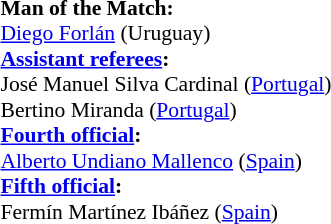<table style="width:50%;font-size:90%">
<tr>
<td><br><strong>Man of the Match:</strong>
<br><a href='#'>Diego Forlán</a> (Uruguay)<br><strong><a href='#'>Assistant referees</a>:</strong>
<br>José Manuel Silva Cardinal (<a href='#'>Portugal</a>)
<br>Bertino Miranda (<a href='#'>Portugal</a>)
<br><strong><a href='#'>Fourth official</a>:</strong>
<br><a href='#'>Alberto Undiano Mallenco</a> (<a href='#'>Spain</a>)
<br><strong><a href='#'>Fifth official</a>:</strong>
<br>Fermín Martínez Ibáñez (<a href='#'>Spain</a>)</td>
</tr>
</table>
